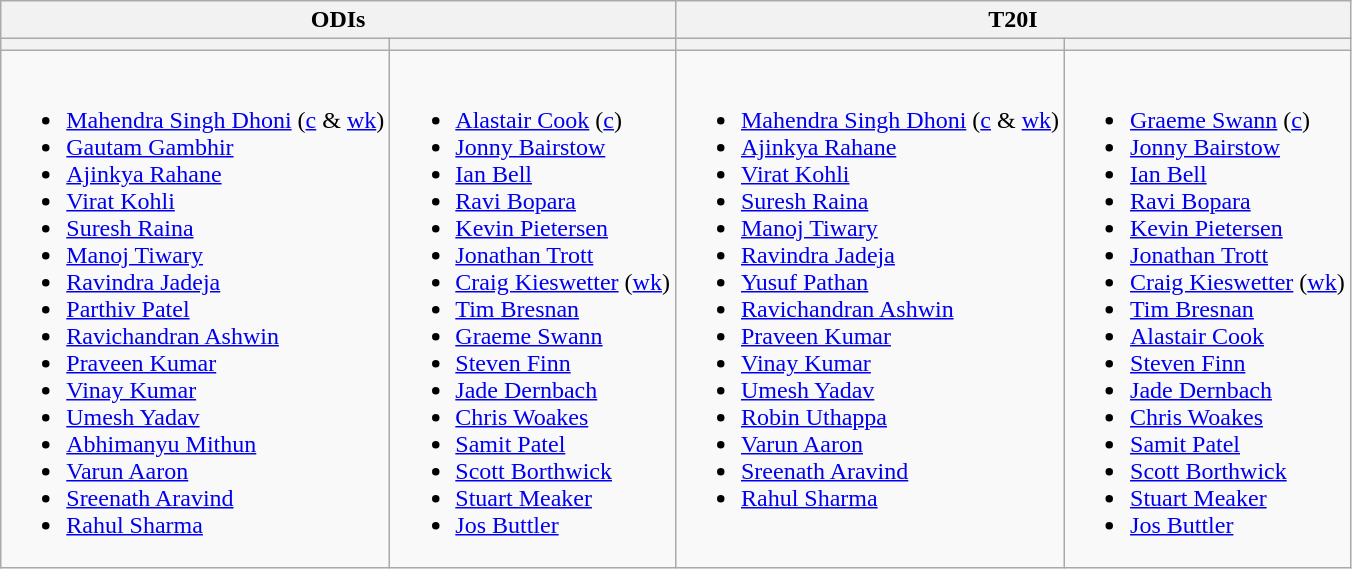<table class="wikitable">
<tr>
<th colspan=2>ODIs</th>
<th colspan=2>T20I</th>
</tr>
<tr>
<th></th>
<th></th>
<th></th>
<th></th>
</tr>
<tr style="vertical-align:top">
<td><br><ul><li><a href='#'>Mahendra Singh Dhoni</a> (<a href='#'>c</a> & <a href='#'>wk</a>)</li><li><a href='#'>Gautam Gambhir</a></li><li><a href='#'>Ajinkya Rahane</a></li><li><a href='#'>Virat Kohli</a></li><li><a href='#'>Suresh Raina</a></li><li><a href='#'>Manoj Tiwary</a></li><li><a href='#'>Ravindra Jadeja</a></li><li><a href='#'>Parthiv Patel</a></li><li><a href='#'>Ravichandran Ashwin</a></li><li><a href='#'>Praveen Kumar</a></li><li><a href='#'>Vinay Kumar</a></li><li><a href='#'>Umesh Yadav</a></li><li><a href='#'>Abhimanyu Mithun</a></li><li><a href='#'>Varun Aaron</a></li><li><a href='#'>Sreenath Aravind</a></li><li><a href='#'>Rahul Sharma</a></li></ul></td>
<td><br><ul><li><a href='#'>Alastair Cook</a> (<a href='#'>c</a>)</li><li><a href='#'>Jonny Bairstow</a></li><li><a href='#'>Ian Bell</a></li><li><a href='#'>Ravi Bopara</a></li><li><a href='#'>Kevin Pietersen</a></li><li><a href='#'>Jonathan Trott</a></li><li><a href='#'>Craig Kieswetter</a> (<a href='#'>wk</a>)</li><li><a href='#'>Tim Bresnan</a></li><li><a href='#'>Graeme Swann</a></li><li><a href='#'>Steven Finn</a></li><li><a href='#'>Jade Dernbach</a></li><li><a href='#'>Chris Woakes</a></li><li><a href='#'>Samit Patel</a></li><li><a href='#'>Scott Borthwick</a></li><li><a href='#'>Stuart Meaker</a></li><li><a href='#'>Jos Buttler</a></li></ul></td>
<td><br><ul><li><a href='#'>Mahendra Singh Dhoni</a> (<a href='#'>c</a> & <a href='#'>wk</a>)</li><li><a href='#'>Ajinkya Rahane</a></li><li><a href='#'>Virat Kohli</a></li><li><a href='#'>Suresh Raina</a></li><li><a href='#'>Manoj Tiwary</a></li><li><a href='#'>Ravindra Jadeja</a></li><li><a href='#'>Yusuf Pathan</a></li><li><a href='#'>Ravichandran Ashwin</a></li><li><a href='#'>Praveen Kumar</a></li><li><a href='#'>Vinay Kumar</a></li><li><a href='#'>Umesh Yadav</a></li><li><a href='#'>Robin Uthappa</a></li><li><a href='#'>Varun Aaron</a></li><li><a href='#'>Sreenath Aravind</a></li><li><a href='#'>Rahul Sharma</a></li></ul></td>
<td><br><ul><li><a href='#'>Graeme Swann</a> (<a href='#'>c</a>)</li><li><a href='#'>Jonny Bairstow</a></li><li><a href='#'>Ian Bell</a></li><li><a href='#'>Ravi Bopara</a></li><li><a href='#'>Kevin Pietersen</a></li><li><a href='#'>Jonathan Trott</a></li><li><a href='#'>Craig Kieswetter</a> (<a href='#'>wk</a>)</li><li><a href='#'>Tim Bresnan</a></li><li><a href='#'>Alastair Cook</a></li><li><a href='#'>Steven Finn</a></li><li><a href='#'>Jade Dernbach</a></li><li><a href='#'>Chris Woakes</a></li><li><a href='#'>Samit Patel</a></li><li><a href='#'>Scott Borthwick</a></li><li><a href='#'>Stuart Meaker</a></li><li><a href='#'>Jos Buttler</a></li></ul></td>
</tr>
</table>
